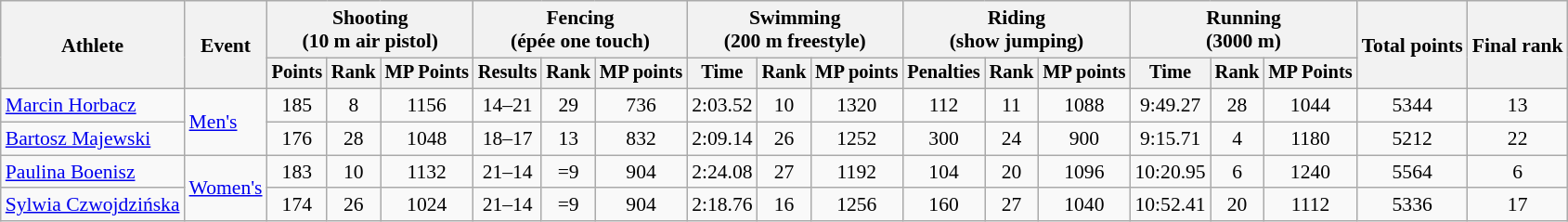<table class="wikitable" style="font-size:90%">
<tr>
<th rowspan="2">Athlete</th>
<th rowspan="2">Event</th>
<th colspan=3>Shooting<br><span>(10 m air pistol)</span></th>
<th colspan=3>Fencing<br><span>(épée one touch)</span></th>
<th colspan=3>Swimming<br><span>(200 m freestyle)</span></th>
<th colspan=3>Riding<br><span>(show jumping)</span></th>
<th colspan=3>Running<br><span>(3000 m)</span></th>
<th rowspan=2>Total points</th>
<th rowspan=2>Final rank</th>
</tr>
<tr style="font-size:95%">
<th>Points</th>
<th>Rank</th>
<th>MP Points</th>
<th>Results</th>
<th>Rank</th>
<th>MP points</th>
<th>Time</th>
<th>Rank</th>
<th>MP points</th>
<th>Penalties</th>
<th>Rank</th>
<th>MP points</th>
<th>Time</th>
<th>Rank</th>
<th>MP Points</th>
</tr>
<tr align=center>
<td align=left><a href='#'>Marcin Horbacz</a></td>
<td align=left rowspan=2><a href='#'>Men's</a></td>
<td>185</td>
<td>8</td>
<td>1156</td>
<td>14–21</td>
<td>29</td>
<td>736</td>
<td>2:03.52</td>
<td>10</td>
<td>1320</td>
<td>112</td>
<td>11</td>
<td>1088</td>
<td>9:49.27</td>
<td>28</td>
<td>1044</td>
<td>5344</td>
<td>13</td>
</tr>
<tr align=center>
<td align=left><a href='#'>Bartosz Majewski</a></td>
<td>176</td>
<td>28</td>
<td>1048</td>
<td>18–17</td>
<td>13</td>
<td>832</td>
<td>2:09.14</td>
<td>26</td>
<td>1252</td>
<td>300</td>
<td>24</td>
<td>900</td>
<td>9:15.71</td>
<td>4</td>
<td>1180</td>
<td>5212</td>
<td>22</td>
</tr>
<tr align=center>
<td align=left><a href='#'>Paulina Boenisz</a></td>
<td align=left rowspan=2><a href='#'>Women's</a></td>
<td>183</td>
<td>10</td>
<td>1132</td>
<td>21–14</td>
<td>=9</td>
<td>904</td>
<td>2:24.08</td>
<td>27</td>
<td>1192</td>
<td>104</td>
<td>20</td>
<td>1096</td>
<td>10:20.95</td>
<td>6</td>
<td>1240</td>
<td>5564</td>
<td>6</td>
</tr>
<tr align=center>
<td align=left><a href='#'>Sylwia Czwojdzińska</a></td>
<td>174</td>
<td>26</td>
<td>1024</td>
<td>21–14</td>
<td>=9</td>
<td>904</td>
<td>2:18.76</td>
<td>16</td>
<td>1256</td>
<td>160</td>
<td>27</td>
<td>1040</td>
<td>10:52.41</td>
<td>20</td>
<td>1112</td>
<td>5336</td>
<td>17</td>
</tr>
</table>
